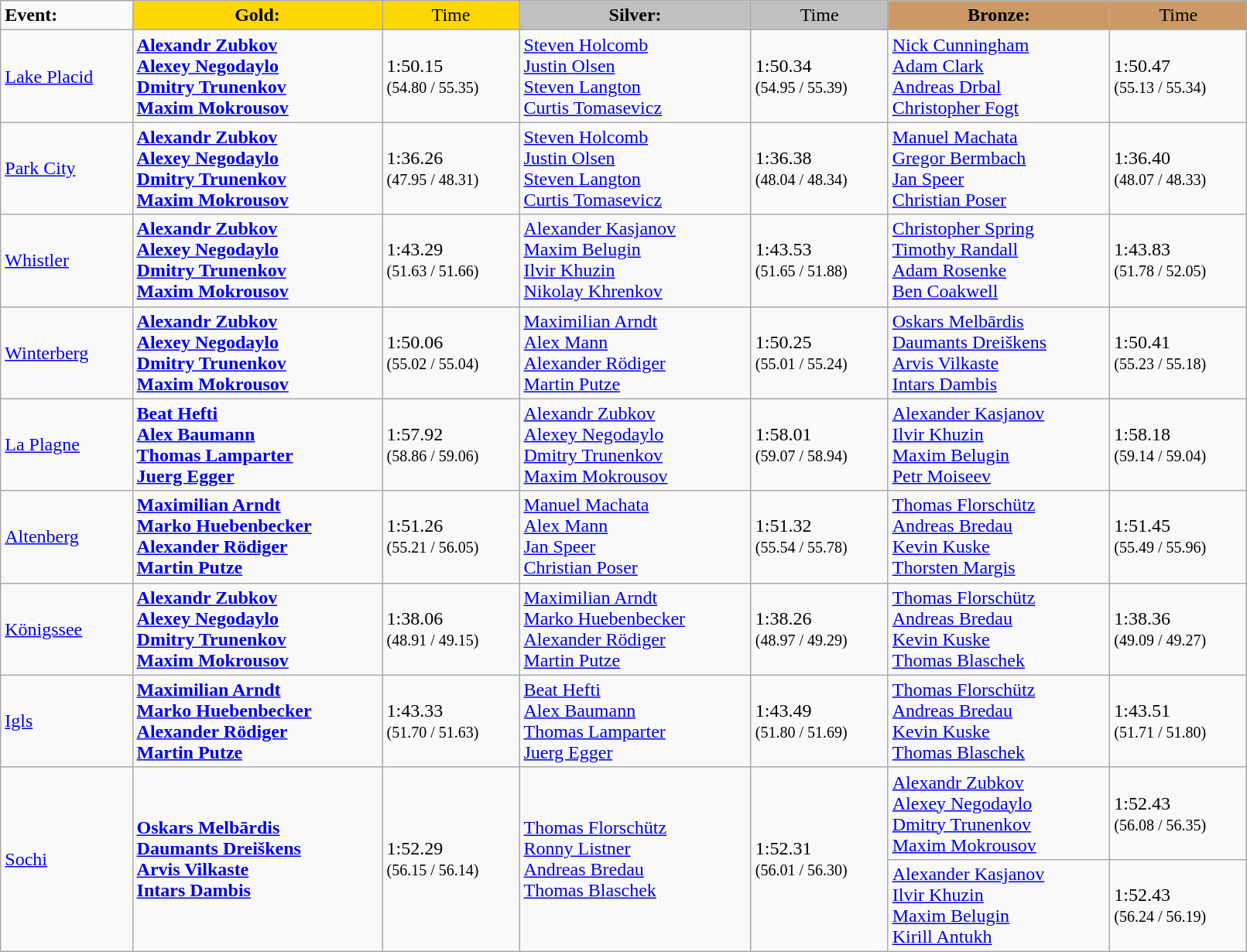<table class="wikitable" width=85%>
<tr>
<td><strong>Event:</strong></td>
<td style="text-align:center;background-color:gold;"><strong>Gold:</strong></td>
<td style="text-align:center;background-color:gold;">Time</td>
<td style="text-align:center;background-color:silver;"><strong>Silver:</strong></td>
<td style="text-align:center;background-color:silver;">Time</td>
<td style="text-align:center;background-color:#CC9966;"><strong>Bronze:</strong></td>
<td style="text-align:center;background-color:#CC9966;">Time</td>
</tr>
<tr>
<td><a href='#'>Lake Placid</a></td>
<td><strong><a href='#'>Alexandr Zubkov</a><br><a href='#'>Alexey Negodaylo</a><br><a href='#'>Dmitry Trunenkov</a><br><a href='#'>Maxim Mokrousov</a></strong> <br><small></small></td>
<td>1:50.15 <br><small>(54.80 / 55.35)</small></td>
<td><a href='#'>Steven Holcomb</a> <br><a href='#'>Justin Olsen</a><br><a href='#'>Steven Langton</a><br><a href='#'>Curtis Tomasevicz</a><br><small></small></td>
<td>1:50.34 <br><small>(54.95 / 55.39)</small></td>
<td><a href='#'>Nick Cunningham</a><br><a href='#'>Adam Clark</a><br><a href='#'>Andreas Drbal</a><br><a href='#'>Christopher Fogt</a> <br><small></small></td>
<td>1:50.47 <br><small>(55.13 / 55.34)</small></td>
</tr>
<tr>
<td><a href='#'>Park City</a></td>
<td><strong><a href='#'>Alexandr Zubkov</a><br><a href='#'>Alexey Negodaylo</a><br><a href='#'>Dmitry Trunenkov</a><br><a href='#'>Maxim Mokrousov</a></strong> <br><small></small></td>
<td>1:36.26 <br><small>(47.95 / 48.31)</small></td>
<td><a href='#'>Steven Holcomb</a> <br><a href='#'>Justin Olsen</a><br><a href='#'>Steven Langton</a><br><a href='#'>Curtis Tomasevicz</a><br><small></small></td>
<td>1:36.38 <br><small>(48.04 / 48.34)</small></td>
<td><a href='#'>Manuel Machata</a><br><a href='#'>Gregor Bermbach</a><br><a href='#'>Jan Speer</a><br><a href='#'>Christian Poser</a> <br><small></small></td>
<td>1:36.40 <br><small>(48.07 / 48.33)</small></td>
</tr>
<tr>
<td><a href='#'>Whistler</a></td>
<td><strong><a href='#'>Alexandr Zubkov</a><br><a href='#'>Alexey Negodaylo</a><br><a href='#'>Dmitry Trunenkov</a><br><a href='#'>Maxim Mokrousov</a></strong> <br><small></small></td>
<td>1:43.29 <br><small>(51.63 / 	51.66)</small></td>
<td><a href='#'>Alexander Kasjanov</a> <br><a href='#'>Maxim Belugin</a><br><a href='#'>Ilvir Khuzin</a><br><a href='#'>Nikolay Khrenkov</a><br><small></small></td>
<td>1:43.53 <br><small>(51.65 / 51.88)</small></td>
<td><a href='#'>Christopher Spring</a> <br><a href='#'>Timothy Randall</a><br><a href='#'>Adam Rosenke</a><br><a href='#'>Ben Coakwell</a><br><small></small></td>
<td>1:43.83 <br><small>(51.78 / 52.05)</small></td>
</tr>
<tr>
<td><a href='#'>Winterberg</a></td>
<td><strong><a href='#'>Alexandr Zubkov</a><br><a href='#'>Alexey Negodaylo</a><br><a href='#'>Dmitry Trunenkov</a><br><a href='#'>Maxim Mokrousov</a></strong> <br><small></small></td>
<td>1:50.06 <br><small>(55.02 / 55.04)</small></td>
<td><a href='#'>Maximilian Arndt</a><br><a href='#'>Alex Mann</a><br><a href='#'>Alexander Rödiger</a><br><a href='#'>Martin Putze</a> <br><small></small></td>
<td>1:50.25 <br><small>(55.01 / 55.24)</small></td>
<td><a href='#'>Oskars Melbārdis</a><br><a href='#'>Daumants Dreiškens</a><br><a href='#'>Arvis Vilkaste</a><br><a href='#'>Intars Dambis</a> <br><small></small></td>
<td>1:50.41 <br><small>(55.23 / 55.18)</small></td>
</tr>
<tr>
<td><a href='#'>La Plagne</a></td>
<td><strong><a href='#'>Beat Hefti</a><br><a href='#'>Alex Baumann</a><br><a href='#'>Thomas Lamparter</a><br><a href='#'>Juerg Egger</a></strong> <br><small></small></td>
<td>1:57.92 <br><small>(58.86 / 59.06)</small></td>
<td><a href='#'>Alexandr Zubkov</a><br><a href='#'>Alexey Negodaylo</a><br><a href='#'>Dmitry Trunenkov</a><br><a href='#'>Maxim Mokrousov</a> <br><small></small></td>
<td>1:58.01 <br><small>(59.07 / 58.94)</small></td>
<td><a href='#'>Alexander Kasjanov</a><br><a href='#'>Ilvir Khuzin</a> <br><a href='#'>Maxim Belugin</a><br><a href='#'>Petr Moiseev</a><br><small></small></td>
<td>1:58.18 <br><small>(59.14 / 59.04)</small></td>
</tr>
<tr>
<td><a href='#'>Altenberg</a></td>
<td><strong><a href='#'>Maximilian Arndt</a><br><a href='#'>Marko Huebenbecker</a><br><a href='#'>Alexander Rödiger</a><br><a href='#'>Martin Putze</a></strong> <br><small></small></td>
<td>1:51.26 <br><small>(55.21 / 56.05)</small></td>
<td><a href='#'>Manuel Machata</a><br><a href='#'>Alex Mann</a><br><a href='#'>Jan Speer</a><br><a href='#'>Christian Poser</a> <br><small></small></td>
<td>1:51.32 <br><small>(55.54 / 55.78)</small></td>
<td><a href='#'>Thomas Florschütz</a><br><a href='#'>Andreas Bredau</a><br><a href='#'>Kevin Kuske</a><br><a href='#'>Thorsten Margis</a> <br><small></small></td>
<td>1:51.45 <br><small>(55.49 / 55.96)</small></td>
</tr>
<tr>
<td><a href='#'>Königssee</a></td>
<td><strong><a href='#'>Alexandr Zubkov</a><br><a href='#'>Alexey Negodaylo</a><br><a href='#'>Dmitry Trunenkov</a><br><a href='#'>Maxim Mokrousov</a></strong> <br><small></small></td>
<td>1:38.06 <br><small>(48.91 / 49.15)</small></td>
<td><a href='#'>Maximilian Arndt</a><br><a href='#'>Marko Huebenbecker</a><br><a href='#'>Alexander Rödiger</a><br><a href='#'>Martin Putze</a> <br><small></small></td>
<td>1:38.26 <br><small>(48.97 / 49.29)</small></td>
<td><a href='#'>Thomas Florschütz</a><br><a href='#'>Andreas Bredau</a><br><a href='#'>Kevin Kuske</a><br><a href='#'>Thomas Blaschek</a> <br><small></small></td>
<td>1:38.36 <br><small>(49.09 / 	49.27)</small></td>
</tr>
<tr>
<td><a href='#'>Igls</a></td>
<td><strong><a href='#'>Maximilian Arndt</a><br><a href='#'>Marko Huebenbecker</a><br><a href='#'>Alexander Rödiger</a><br><a href='#'>Martin Putze</a></strong> <br><small></small></td>
<td>1:43.33 <br><small>(51.70 / 51.63)</small></td>
<td><a href='#'>Beat Hefti</a><br><a href='#'>Alex Baumann</a><br><a href='#'>Thomas Lamparter</a><br><a href='#'>Juerg Egger</a> <br><small></small></td>
<td>1:43.49 <br><small>(51.80 / 51.69)</small></td>
<td><a href='#'>Thomas Florschütz</a><br><a href='#'>Andreas Bredau</a><br><a href='#'>Kevin Kuske</a><br><a href='#'>Thomas Blaschek</a> <br><small></small></td>
<td>1:43.51 <br><small>(51.71 / 	51.80)</small></td>
</tr>
<tr>
<td rowspan=2><a href='#'>Sochi</a></td>
<td rowspan=2><strong><a href='#'>Oskars Melbārdis</a><br><a href='#'>Daumants Dreiškens</a><br><a href='#'>Arvis Vilkaste</a><br><a href='#'>Intars Dambis</a></strong> <br><small></small></td>
<td rowspan=2>1:52.29 <br><small>(56.15 / 56.14)</small></td>
<td rowspan=2><a href='#'>Thomas Florschütz</a><br><a href='#'>Ronny Listner</a><br><a href='#'>Andreas Bredau</a><br><a href='#'>Thomas Blaschek</a> <br><small></small></td>
<td rowspan=2>1:52.31 <br><small>(56.01 / 56.30)</small></td>
<td><a href='#'>Alexandr Zubkov</a><br><a href='#'>Alexey Negodaylo</a><br><a href='#'>Dmitry Trunenkov</a><br><a href='#'>Maxim Mokrousov</a> <br><small></small></td>
<td>1:52.43 <br><small>(56.08 / 56.35)</small></td>
</tr>
<tr>
<td><a href='#'>Alexander Kasjanov</a><br><a href='#'>Ilvir Khuzin</a> <br><a href='#'>Maxim Belugin</a><br><a href='#'>Kirill Antukh</a><br><small></small></td>
<td>1:52.43 <br><small>(56.24 / 56.19)</small></td>
</tr>
</table>
